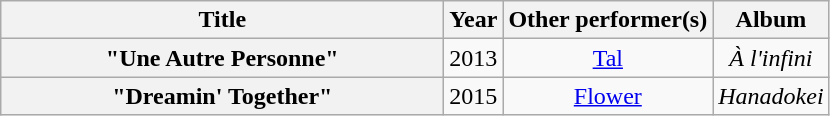<table class="wikitable plainrowheaders" style="text-align:center;">
<tr>
<th scope="col" style="width:18em;">Title</th>
<th scope="col" style="width:1em;">Year</th>
<th scope="col">Other performer(s)</th>
<th scope="col">Album</th>
</tr>
<tr>
<th scope="row">"Une Autre Personne"</th>
<td>2013</td>
<td><a href='#'>Tal</a></td>
<td><em>À l'infini</em></td>
</tr>
<tr>
<th scope="row">"Dreamin' Together"</th>
<td>2015</td>
<td><a href='#'>Flower</a></td>
<td><em>Hanadokei</em></td>
</tr>
</table>
